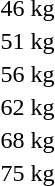<table>
<tr>
<td>46 kg<br></td>
<td></td>
<td></td>
<td></td>
</tr>
<tr>
<td>51 kg<br></td>
<td></td>
<td></td>
<td></td>
</tr>
<tr>
<td>56 kg<br></td>
<td></td>
<td></td>
<td></td>
</tr>
<tr>
<td>62 kg<br></td>
<td></td>
<td></td>
<td></td>
</tr>
<tr>
<td>68 kg<br></td>
<td></td>
<td></td>
<td></td>
</tr>
<tr>
<td>75 kg<br></td>
<td></td>
<td></td>
<td></td>
</tr>
</table>
